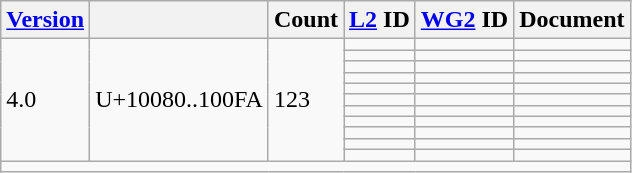<table class="wikitable collapsible sticky-header">
<tr>
<th><a href='#'>Version</a></th>
<th></th>
<th>Count</th>
<th><a href='#'>L2</a> ID</th>
<th><a href='#'>WG2</a> ID</th>
<th>Document</th>
</tr>
<tr>
<td rowspan="11">4.0</td>
<td rowspan="11">U+10080..100FA</td>
<td rowspan="11">123</td>
<td></td>
<td></td>
<td></td>
</tr>
<tr>
<td></td>
<td></td>
<td></td>
</tr>
<tr>
<td></td>
<td></td>
<td></td>
</tr>
<tr>
<td></td>
<td></td>
<td></td>
</tr>
<tr>
<td></td>
<td></td>
<td></td>
</tr>
<tr>
<td></td>
<td></td>
<td></td>
</tr>
<tr>
<td></td>
<td></td>
<td></td>
</tr>
<tr>
<td></td>
<td></td>
<td></td>
</tr>
<tr>
<td></td>
<td></td>
<td></td>
</tr>
<tr>
<td></td>
<td></td>
<td></td>
</tr>
<tr>
<td></td>
<td></td>
<td></td>
</tr>
<tr class="sortbottom">
<td colspan="6"></td>
</tr>
</table>
